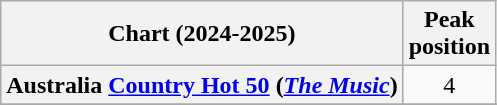<table class="wikitable sortable plainrowheaders" style="text-align:center;">
<tr>
<th scope="col">Chart (2024-2025)</th>
<th scope="col">Peak<br>position</th>
</tr>
<tr>
<th scope="row">Australia <a href='#'>Country Hot 50</a> (<em><a href='#'>The Music</a></em>)</th>
<td>4</td>
</tr>
<tr>
</tr>
<tr>
</tr>
</table>
